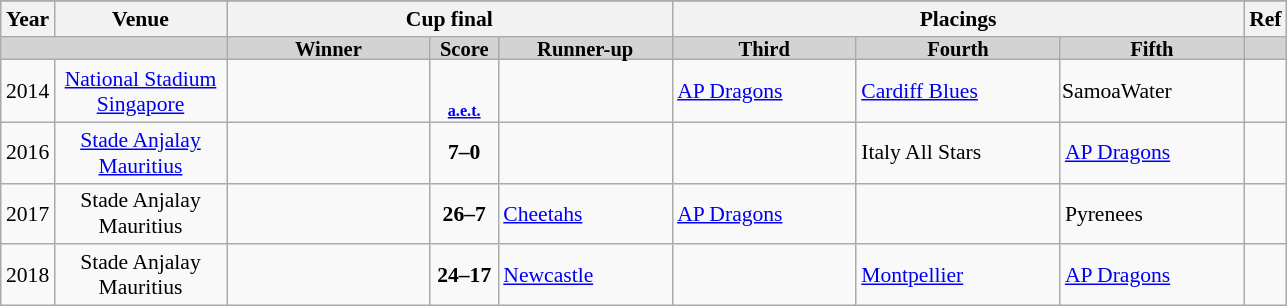<table class="wikitable" style="font-size:90%;">
<tr>
</tr>
<tr>
<th style="padding:3px;">Year</th>
<th style="width:7.5em;">Venue</th>
<th colspan=3>Cup final</th>
<th colspan=3>Placings</th>
<th style="padding:3px;">Ref</th>
</tr>
<tr bgcolor=lightgrey style="line-height:9px; font-weight:bold; font-size:95%; padding:0px; text-align:center;">
<td style="border-right:0px;"></td>
<td style="border-left:0px;"></td>
<td style="width:9.45em; font-weight:bold;">Winner</td>
<td style="width:3.1em; font-weight:bold; padding:1px;">Score</td>
<td style="width:8.0em; font-weight:bold;">Runner-up</td>
<td style="width:8.5em; font-weight:bold;">Third</td>
<td style="width:9.45em; font-weight:bold;">Fourth</td>
<td style="width:8.5em; font-weight:bold;">Fifth</td>
<td></td>
</tr>
<tr>
<td align=center style="padding:1px;">2014</td>
<td align=center style="padding:1px;"><a href='#'>National Stadium</a><br><a href='#'>Singapore</a></td>
<td> </td>
<td align=center style="row-height:70%; font-size:75%;"> <br><strong></strong><br><strong><a href='#'>a.e.t.</a></strong></td>
<td> </td>
<td> <a href='#'>AP Dragons</a></td>
<td> <a href='#'>Cardiff Blues</a></td>
<td align=left style="padding:1px;">SamoaWater</td>
<td></td>
</tr>
<tr>
<td align=center style="padding:1px;">2016</td>
<td align=center><a href='#'>Stade Anjalay</a><br><a href='#'>Mauritius</a></td>
<td style="padding-right:1px;"> </td>
<td align=center><strong>7–0</strong></td>
<td> </td>
<td> </td>
<td align=left style="padding-right:1px;"> Italy All Stars</td>
<td> <a href='#'>AP Dragons</a></td>
<td></td>
</tr>
<tr>
<td align=center style="padding:1px;">2017</td>
<td align=center>Stade Anjalay<br>Mauritius</td>
<td> </td>
<td align=center><strong>26–7</strong></td>
<td> <a href='#'>Cheetahs</a></td>
<td> <a href='#'>AP Dragons</a></td>
<td style="padding-right:1px;"> </td>
<td> Pyrenees</td>
<td><br></td>
</tr>
<tr>
<td align=center style="padding:1px;">2018</td>
<td align=center>Stade Anjalay<br>Mauritius</td>
<td> </td>
<td align=center style="padding:1px;"><strong>24–17</strong></td>
<td> <a href='#'>Newcastle</a></td>
<td> </td>
<td> <a href='#'>Montpellier</a></td>
<td> <a href='#'>AP Dragons</a></td>
<td></td>
</tr>
</table>
